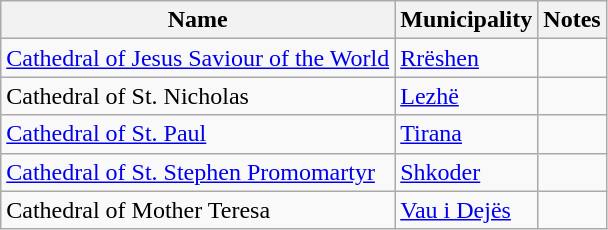<table class="wikitable sortable">
<tr>
<th>Name<br></th>
<th>Municipality<br></th>
<th>Notes<br></th>
</tr>
<tr>
<td><a href='#'>Cathedral of Jesus Saviour of the World</a></td>
<td><a href='#'>Rrëshen</a></td>
<td></td>
</tr>
<tr>
<td>Cathedral of St. Nicholas</td>
<td><a href='#'>Lezhë</a></td>
<td></td>
</tr>
<tr>
<td><a href='#'>Cathedral of St. Paul</a></td>
<td><a href='#'>Tirana</a></td>
<td></td>
</tr>
<tr>
<td><a href='#'>Cathedral of St. Stephen Promomartyr</a></td>
<td><a href='#'>Shkoder</a></td>
<td></td>
</tr>
<tr>
<td>Cathedral of Mother Teresa</td>
<td><a href='#'>Vau i Dejës</a></td>
<td></td>
</tr>
</table>
